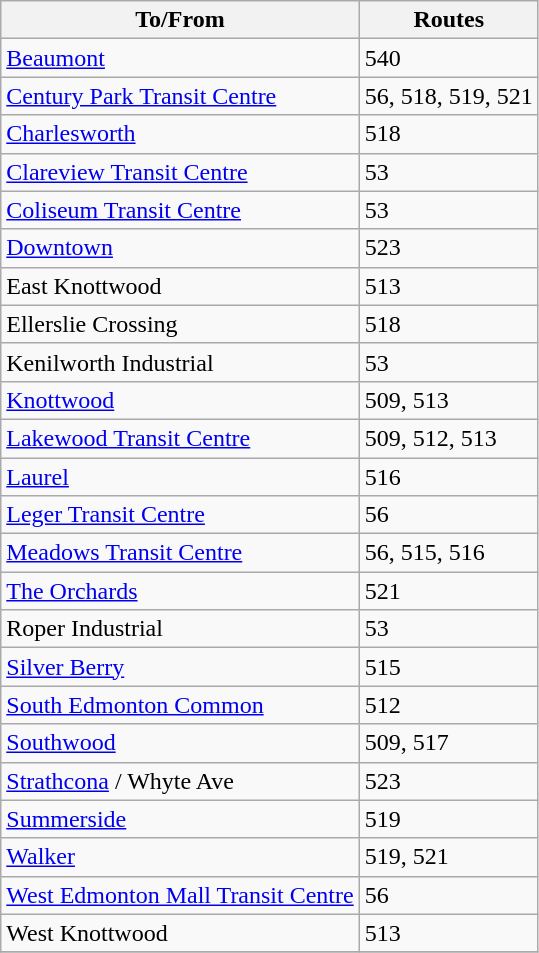<table class="wikitable mw-collapsible mw-collapsed" style="font-size: 100%" width=align=>
<tr>
<th>To/From</th>
<th>Routes</th>
</tr>
<tr>
<td><a href='#'>Beaumont</a></td>
<td>540</td>
</tr>
<tr>
<td><a href='#'>Century Park Transit Centre</a></td>
<td>56, 518, 519, 521</td>
</tr>
<tr>
<td><a href='#'>Charlesworth</a></td>
<td>518</td>
</tr>
<tr>
<td><a href='#'>Clareview Transit Centre</a></td>
<td>53</td>
</tr>
<tr>
<td><a href='#'>Coliseum Transit Centre</a></td>
<td>53</td>
</tr>
<tr>
<td><a href='#'>Downtown</a></td>
<td>523</td>
</tr>
<tr>
<td>East Knottwood</td>
<td>513</td>
</tr>
<tr>
<td>Ellerslie Crossing</td>
<td>518</td>
</tr>
<tr>
<td>Kenilworth Industrial</td>
<td>53</td>
</tr>
<tr>
<td><a href='#'>Knottwood</a></td>
<td>509, 513</td>
</tr>
<tr>
<td><a href='#'>Lakewood Transit Centre</a></td>
<td>509, 512, 513</td>
</tr>
<tr>
<td><a href='#'>Laurel</a></td>
<td>516</td>
</tr>
<tr>
<td><a href='#'>Leger Transit Centre</a></td>
<td>56</td>
</tr>
<tr>
<td><a href='#'>Meadows Transit Centre</a></td>
<td>56, 515, 516</td>
</tr>
<tr>
<td><a href='#'>The Orchards</a></td>
<td>521</td>
</tr>
<tr>
<td>Roper Industrial</td>
<td>53</td>
</tr>
<tr>
<td><a href='#'>Silver Berry</a></td>
<td>515</td>
</tr>
<tr>
<td><a href='#'>South Edmonton Common</a></td>
<td>512</td>
</tr>
<tr>
<td><a href='#'>Southwood</a></td>
<td>509, 517</td>
</tr>
<tr>
<td><a href='#'>Strathcona</a> / Whyte Ave</td>
<td>523</td>
</tr>
<tr>
<td><a href='#'>Summerside</a></td>
<td>519</td>
</tr>
<tr>
<td><a href='#'>Walker</a></td>
<td>519, 521</td>
</tr>
<tr>
<td><a href='#'>West Edmonton Mall Transit Centre</a></td>
<td>56</td>
</tr>
<tr>
<td>West Knottwood</td>
<td>513</td>
</tr>
<tr>
</tr>
</table>
